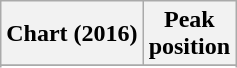<table class="wikitable sortable plainrowheaders" style="text-align:center">
<tr>
<th scope="col">Chart (2016)</th>
<th scope="col">Peak<br> position</th>
</tr>
<tr>
</tr>
<tr>
</tr>
<tr>
</tr>
</table>
